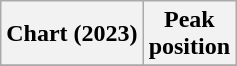<table class="wikitable sortable plainrowheaders">
<tr>
<th>Chart (2023)</th>
<th>Peak<br>position</th>
</tr>
<tr>
</tr>
</table>
